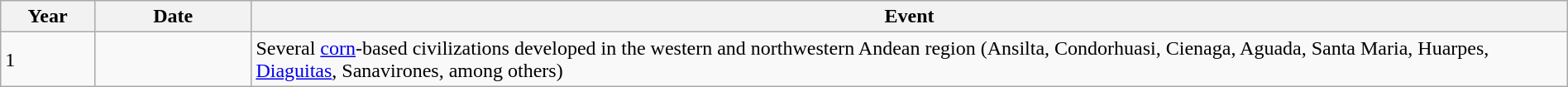<table class="wikitable" width="100%">
<tr>
<th style="width:6%">Year</th>
<th style="width:10%">Date</th>
<th>Event</th>
</tr>
<tr>
<td>1</td>
<td></td>
<td>Several <a href='#'>corn</a>-based civilizations developed in the western and northwestern Andean region (Ansilta, Condorhuasi, Cienaga, Aguada, Santa Maria, Huarpes, <a href='#'>Diaguitas</a>, Sanavirones, among others)</td>
</tr>
</table>
